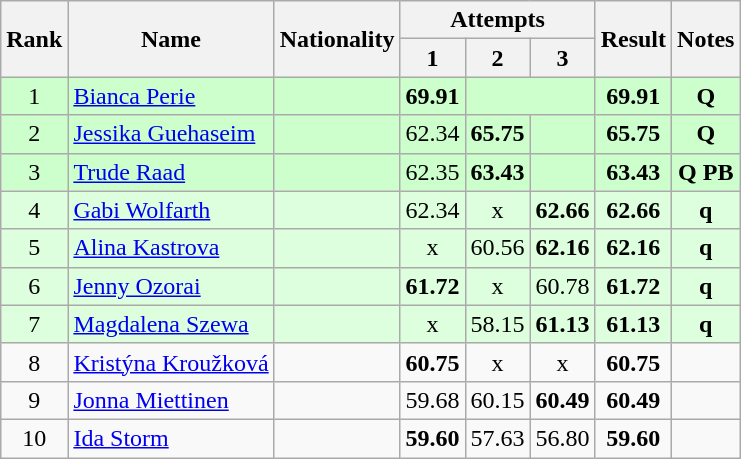<table class="wikitable sortable" style="text-align:center">
<tr>
<th rowspan=2>Rank</th>
<th rowspan=2>Name</th>
<th rowspan=2>Nationality</th>
<th colspan=3>Attempts</th>
<th rowspan=2>Result</th>
<th rowspan=2>Notes</th>
</tr>
<tr>
<th>1</th>
<th>2</th>
<th>3</th>
</tr>
<tr bgcolor=ccffcc>
<td>1</td>
<td align=left><a href='#'>Bianca Perie</a></td>
<td align=left></td>
<td><strong>69.91</strong></td>
<td colspan=2></td>
<td><strong>69.91</strong></td>
<td><strong>Q</strong></td>
</tr>
<tr bgcolor=ccffcc>
<td>2</td>
<td align=left><a href='#'>Jessika Guehaseim</a></td>
<td align=left></td>
<td>62.34</td>
<td><strong>65.75</strong></td>
<td></td>
<td><strong>65.75</strong></td>
<td><strong>Q</strong></td>
</tr>
<tr bgcolor=ccffcc>
<td>3</td>
<td align=left><a href='#'>Trude Raad</a></td>
<td align=left></td>
<td>62.35</td>
<td><strong>63.43</strong></td>
<td></td>
<td><strong>63.43</strong></td>
<td><strong>Q PB</strong></td>
</tr>
<tr bgcolor=ddffdd>
<td>4</td>
<td align=left><a href='#'>Gabi Wolfarth</a></td>
<td align=left></td>
<td>62.34</td>
<td>x</td>
<td><strong>62.66</strong></td>
<td><strong>62.66</strong></td>
<td><strong>q</strong></td>
</tr>
<tr bgcolor=ddffdd>
<td>5</td>
<td align=left><a href='#'>Alina Kastrova</a></td>
<td align=left></td>
<td>x</td>
<td>60.56</td>
<td><strong>62.16</strong></td>
<td><strong>62.16</strong></td>
<td><strong>q</strong></td>
</tr>
<tr bgcolor=ddffdd>
<td>6</td>
<td align=left><a href='#'>Jenny Ozorai</a></td>
<td align=left></td>
<td><strong>61.72</strong></td>
<td>x</td>
<td>60.78</td>
<td><strong>61.72</strong></td>
<td><strong>q</strong></td>
</tr>
<tr bgcolor=ddffdd>
<td>7</td>
<td align=left><a href='#'>Magdalena Szewa</a></td>
<td align=left></td>
<td>x</td>
<td>58.15</td>
<td><strong>61.13</strong></td>
<td><strong>61.13</strong></td>
<td><strong>q</strong></td>
</tr>
<tr>
<td>8</td>
<td align=left><a href='#'>Kristýna Kroužková</a></td>
<td align=left></td>
<td><strong>60.75</strong></td>
<td>x</td>
<td>x</td>
<td><strong>60.75</strong></td>
<td></td>
</tr>
<tr>
<td>9</td>
<td align=left><a href='#'>Jonna Miettinen</a></td>
<td align=left></td>
<td>59.68</td>
<td>60.15</td>
<td><strong>60.49</strong></td>
<td><strong>60.49</strong></td>
<td></td>
</tr>
<tr>
<td>10</td>
<td align=left><a href='#'>Ida Storm</a></td>
<td align=left></td>
<td><strong>59.60</strong></td>
<td>57.63</td>
<td>56.80</td>
<td><strong>59.60</strong></td>
<td></td>
</tr>
</table>
